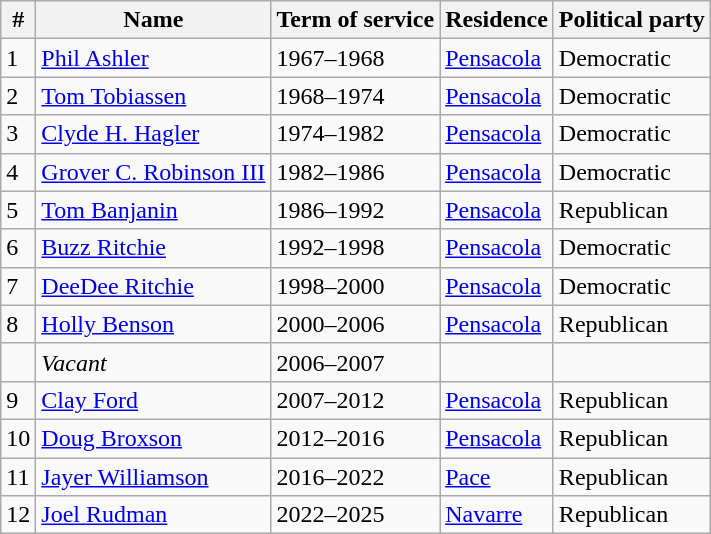<table class="wikitable sortable">
<tr>
<th>#</th>
<th>Name</th>
<th>Term of service</th>
<th>Residence</th>
<th>Political party</th>
</tr>
<tr>
<td>1</td>
<td><a href='#'>Phil Ashler</a></td>
<td>1967–1968</td>
<td><a href='#'>Pensacola</a></td>
<td>Democratic</td>
</tr>
<tr>
<td>2</td>
<td><a href='#'>Tom Tobiassen</a></td>
<td>1968–1974</td>
<td><a href='#'>Pensacola</a></td>
<td>Democratic</td>
</tr>
<tr>
<td>3</td>
<td><a href='#'>Clyde H. Hagler</a></td>
<td>1974–1982</td>
<td><a href='#'>Pensacola</a></td>
<td>Democratic</td>
</tr>
<tr>
<td>4</td>
<td><a href='#'>Grover C. Robinson III</a></td>
<td>1982–1986</td>
<td><a href='#'>Pensacola</a></td>
<td>Democratic</td>
</tr>
<tr>
<td>5</td>
<td><a href='#'>Tom Banjanin</a></td>
<td>1986–1992</td>
<td><a href='#'>Pensacola</a></td>
<td>Republican</td>
</tr>
<tr>
<td>6</td>
<td><a href='#'>Buzz Ritchie</a></td>
<td>1992–1998</td>
<td><a href='#'>Pensacola</a></td>
<td>Democratic</td>
</tr>
<tr>
<td>7</td>
<td><a href='#'>DeeDee Ritchie</a></td>
<td>1998–2000</td>
<td><a href='#'>Pensacola</a></td>
<td>Democratic</td>
</tr>
<tr>
<td>8</td>
<td><a href='#'>Holly Benson</a></td>
<td>2000–2006</td>
<td><a href='#'>Pensacola</a></td>
<td>Republican</td>
</tr>
<tr>
<td></td>
<td><em>Vacant</em></td>
<td>2006–2007</td>
<td></td>
<td></td>
</tr>
<tr>
<td>9</td>
<td><a href='#'>Clay Ford</a></td>
<td>2007–2012</td>
<td><a href='#'>Pensacola</a></td>
<td>Republican</td>
</tr>
<tr>
<td>10</td>
<td><a href='#'>Doug Broxson</a></td>
<td>2012–2016</td>
<td><a href='#'>Pensacola</a></td>
<td>Republican</td>
</tr>
<tr>
<td>11</td>
<td><a href='#'>Jayer Williamson</a></td>
<td>2016–2022</td>
<td><a href='#'>Pace</a></td>
<td>Republican</td>
</tr>
<tr>
<td>12</td>
<td><a href='#'>Joel Rudman</a></td>
<td>2022–2025</td>
<td><a href='#'>Navarre</a></td>
<td>Republican</td>
</tr>
</table>
